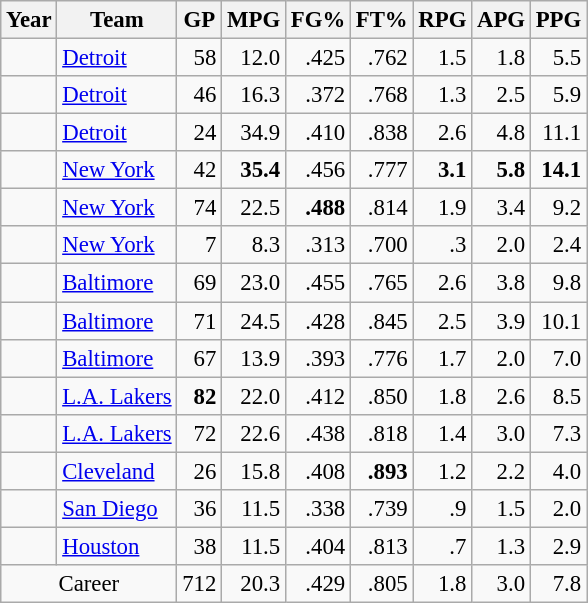<table class="wikitable sortable" style="font-size:95%; text-align:right;">
<tr>
<th>Year</th>
<th>Team</th>
<th>GP</th>
<th>MPG</th>
<th>FG%</th>
<th>FT%</th>
<th>RPG</th>
<th>APG</th>
<th>PPG</th>
</tr>
<tr>
<td style="text-align:left;"></td>
<td style="text-align:left;"><a href='#'>Detroit</a></td>
<td>58</td>
<td>12.0</td>
<td>.425</td>
<td>.762</td>
<td>1.5</td>
<td>1.8</td>
<td>5.5</td>
</tr>
<tr>
<td style="text-align:left;"></td>
<td style="text-align:left;"><a href='#'>Detroit</a></td>
<td>46</td>
<td>16.3</td>
<td>.372</td>
<td>.768</td>
<td>1.3</td>
<td>2.5</td>
<td>5.9</td>
</tr>
<tr>
<td style="text-align:left;"></td>
<td style="text-align:left;"><a href='#'>Detroit</a></td>
<td>24</td>
<td>34.9</td>
<td>.410</td>
<td>.838</td>
<td>2.6</td>
<td>4.8</td>
<td>11.1</td>
</tr>
<tr>
<td style="text-align:left;"></td>
<td style="text-align:left;"><a href='#'>New York</a></td>
<td>42</td>
<td><strong>35.4</strong></td>
<td>.456</td>
<td>.777</td>
<td><strong>3.1</strong></td>
<td><strong>5.8</strong></td>
<td><strong>14.1</strong></td>
</tr>
<tr>
<td style="text-align:left;"></td>
<td style="text-align:left;"><a href='#'>New York</a></td>
<td>74</td>
<td>22.5</td>
<td><strong>.488</strong></td>
<td>.814</td>
<td>1.9</td>
<td>3.4</td>
<td>9.2</td>
</tr>
<tr>
<td style="text-align:left;"></td>
<td style="text-align:left;"><a href='#'>New York</a></td>
<td>7</td>
<td>8.3</td>
<td>.313</td>
<td>.700</td>
<td>.3</td>
<td>2.0</td>
<td>2.4</td>
</tr>
<tr>
<td style="text-align:left;"></td>
<td style="text-align:left;"><a href='#'>Baltimore</a></td>
<td>69</td>
<td>23.0</td>
<td>.455</td>
<td>.765</td>
<td>2.6</td>
<td>3.8</td>
<td>9.8</td>
</tr>
<tr>
<td style="text-align:left;"></td>
<td style="text-align:left;"><a href='#'>Baltimore</a></td>
<td>71</td>
<td>24.5</td>
<td>.428</td>
<td>.845</td>
<td>2.5</td>
<td>3.9</td>
<td>10.1</td>
</tr>
<tr>
<td style="text-align:left;"></td>
<td style="text-align:left;"><a href='#'>Baltimore</a></td>
<td>67</td>
<td>13.9</td>
<td>.393</td>
<td>.776</td>
<td>1.7</td>
<td>2.0</td>
<td>7.0</td>
</tr>
<tr>
<td style="text-align:left;"></td>
<td style="text-align:left;"><a href='#'>L.A. Lakers</a></td>
<td><strong>82</strong></td>
<td>22.0</td>
<td>.412</td>
<td>.850</td>
<td>1.8</td>
<td>2.6</td>
<td>8.5</td>
</tr>
<tr>
<td style="text-align:left;"></td>
<td style="text-align:left;"><a href='#'>L.A. Lakers</a></td>
<td>72</td>
<td>22.6</td>
<td>.438</td>
<td>.818</td>
<td>1.4</td>
<td>3.0</td>
<td>7.3</td>
</tr>
<tr>
<td style="text-align:left;"></td>
<td style="text-align:left;"><a href='#'>Cleveland</a></td>
<td>26</td>
<td>15.8</td>
<td>.408</td>
<td><strong>.893</strong></td>
<td>1.2</td>
<td>2.2</td>
<td>4.0</td>
</tr>
<tr>
<td style="text-align:left;"></td>
<td style="text-align:left;"><a href='#'>San Diego</a></td>
<td>36</td>
<td>11.5</td>
<td>.338</td>
<td>.739</td>
<td>.9</td>
<td>1.5</td>
<td>2.0</td>
</tr>
<tr>
<td style="text-align:left;"></td>
<td style="text-align:left;"><a href='#'>Houston</a></td>
<td>38</td>
<td>11.5</td>
<td>.404</td>
<td>.813</td>
<td>.7</td>
<td>1.3</td>
<td>2.9</td>
</tr>
<tr class="sortbottom">
<td style="text-align:center;" colspan="2">Career</td>
<td>712</td>
<td>20.3</td>
<td>.429</td>
<td>.805</td>
<td>1.8</td>
<td>3.0</td>
<td>7.8</td>
</tr>
</table>
